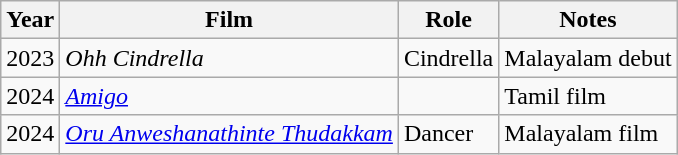<table class="wikitable sortable">
<tr>
<th>Year</th>
<th>Film</th>
<th>Role</th>
<th class="unsortable">Notes</th>
</tr>
<tr>
<td>2023</td>
<td><em>Ohh Cindrella</em></td>
<td>Cindrella</td>
<td>Malayalam debut</td>
</tr>
<tr>
<td>2024</td>
<td><em><a href='#'>Amigo</a></em></td>
<td></td>
<td>Tamil film</td>
</tr>
<tr>
<td>2024</td>
<td><em><a href='#'>Oru Anweshanathinte Thudakkam</a></em></td>
<td>Dancer</td>
<td>Malayalam film</td>
</tr>
</table>
